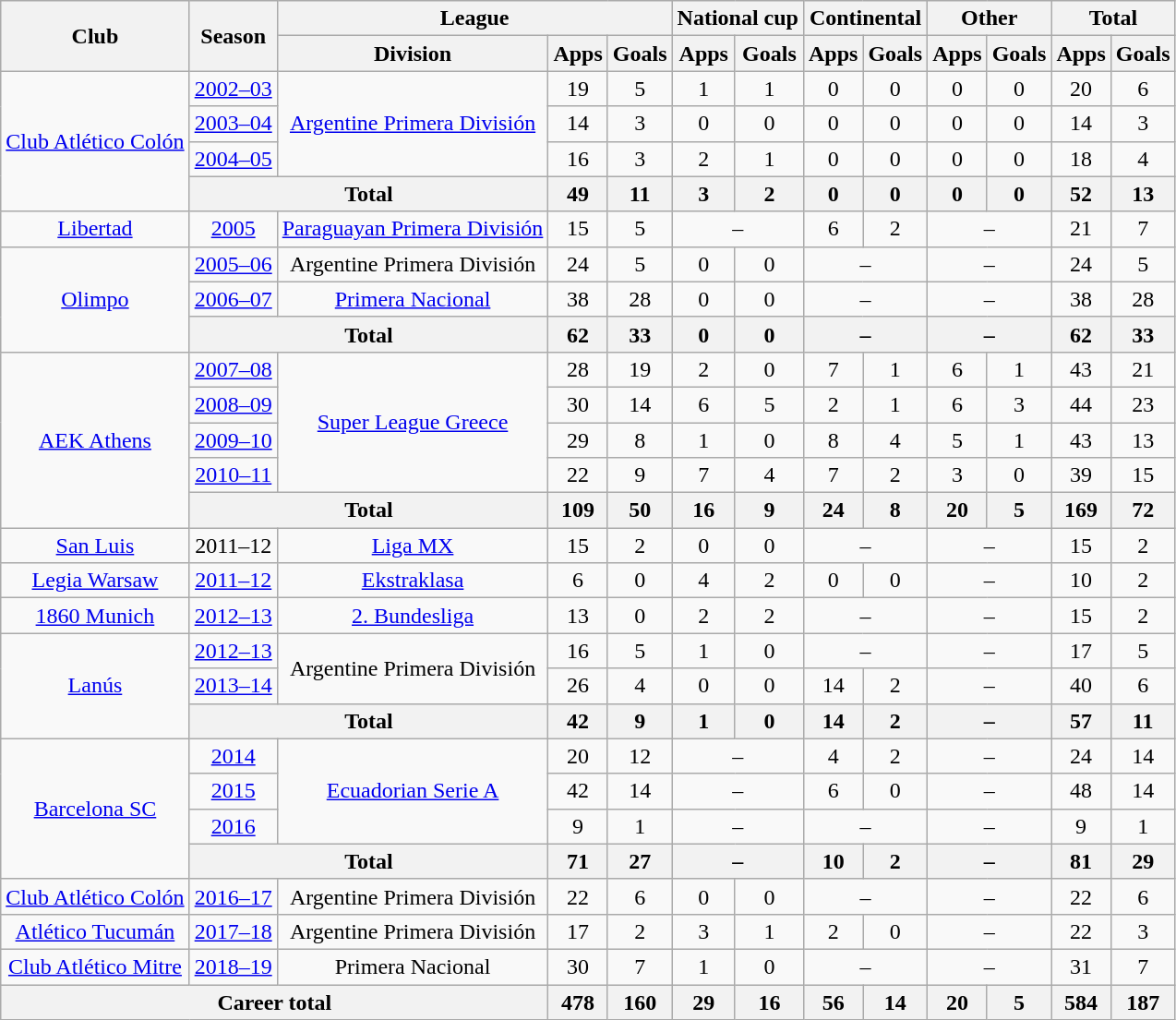<table class="wikitable" style="text-align: center;calibri">
<tr>
<th rowspan="2">Club</th>
<th rowspan="2">Season</th>
<th colspan="3">League</th>
<th colspan="2">National cup</th>
<th colspan="2">Continental</th>
<th colspan="2">Other</th>
<th colspan="2">Total</th>
</tr>
<tr>
<th>Division</th>
<th>Apps</th>
<th>Goals</th>
<th>Apps</th>
<th>Goals</th>
<th>Apps</th>
<th>Goals</th>
<th>Apps</th>
<th>Goals</th>
<th>Apps</th>
<th>Goals</th>
</tr>
<tr>
<td rowspan="4"><a href='#'>Club Atlético Colón</a></td>
<td><a href='#'>2002–03</a></td>
<td rowspan="3"><a href='#'>Argentine Primera División</a></td>
<td>19</td>
<td>5</td>
<td>1</td>
<td>1</td>
<td>0</td>
<td>0</td>
<td>0</td>
<td>0</td>
<td>20</td>
<td>6</td>
</tr>
<tr>
<td><a href='#'>2003–04</a></td>
<td>14</td>
<td>3</td>
<td>0</td>
<td>0</td>
<td>0</td>
<td>0</td>
<td>0</td>
<td>0</td>
<td>14</td>
<td>3</td>
</tr>
<tr>
<td><a href='#'>2004–05</a></td>
<td>16</td>
<td>3</td>
<td>2</td>
<td>1</td>
<td>0</td>
<td>0</td>
<td>0</td>
<td>0</td>
<td>18</td>
<td>4</td>
</tr>
<tr>
<th colspan="2">Total</th>
<th>49</th>
<th>11</th>
<th>3</th>
<th>2</th>
<th>0</th>
<th>0</th>
<th>0</th>
<th>0</th>
<th>52</th>
<th>13</th>
</tr>
<tr>
<td><a href='#'>Libertad</a></td>
<td><a href='#'>2005</a></td>
<td><a href='#'>Paraguayan Primera División</a></td>
<td>15</td>
<td>5</td>
<td colspan="2">–</td>
<td>6</td>
<td>2</td>
<td colspan="2">–</td>
<td>21</td>
<td>7</td>
</tr>
<tr>
<td rowspan="3"><a href='#'>Olimpo</a></td>
<td><a href='#'>2005–06</a></td>
<td>Argentine Primera División</td>
<td>24</td>
<td>5</td>
<td>0</td>
<td>0</td>
<td colspan="2">–</td>
<td colspan="2">–</td>
<td>24</td>
<td>5</td>
</tr>
<tr>
<td><a href='#'>2006–07</a></td>
<td><a href='#'>Primera Nacional</a></td>
<td>38</td>
<td>28</td>
<td>0</td>
<td>0</td>
<td colspan="2">–</td>
<td colspan="2">–</td>
<td>38</td>
<td>28</td>
</tr>
<tr>
<th colspan="2">Total</th>
<th>62</th>
<th>33</th>
<th>0</th>
<th>0</th>
<th colspan="2">–</th>
<th colspan="2">–</th>
<th>62</th>
<th>33</th>
</tr>
<tr>
<td rowspan="5"><a href='#'>AEK Athens</a></td>
<td><a href='#'>2007–08</a></td>
<td rowspan="4"><a href='#'>Super League Greece</a></td>
<td>28</td>
<td>19</td>
<td>2</td>
<td>0</td>
<td>7</td>
<td>1</td>
<td>6</td>
<td>1</td>
<td>43</td>
<td>21</td>
</tr>
<tr>
<td><a href='#'>2008–09</a></td>
<td>30</td>
<td>14</td>
<td>6</td>
<td>5</td>
<td>2</td>
<td>1</td>
<td>6</td>
<td>3</td>
<td>44</td>
<td>23</td>
</tr>
<tr>
<td><a href='#'>2009–10</a></td>
<td>29</td>
<td>8</td>
<td>1</td>
<td>0</td>
<td>8</td>
<td>4</td>
<td>5</td>
<td>1</td>
<td>43</td>
<td>13</td>
</tr>
<tr>
<td><a href='#'>2010–11</a></td>
<td>22</td>
<td>9</td>
<td>7</td>
<td>4</td>
<td>7</td>
<td>2</td>
<td>3</td>
<td>0</td>
<td>39</td>
<td>15</td>
</tr>
<tr>
<th colspan="2">Total</th>
<th>109</th>
<th>50</th>
<th>16</th>
<th>9</th>
<th>24</th>
<th>8</th>
<th>20</th>
<th>5</th>
<th>169</th>
<th>72</th>
</tr>
<tr>
<td><a href='#'>San Luis</a></td>
<td>2011–12</td>
<td><a href='#'>Liga MX</a></td>
<td>15</td>
<td>2</td>
<td>0</td>
<td>0</td>
<td colspan="2">–</td>
<td colspan="2">–</td>
<td>15</td>
<td>2</td>
</tr>
<tr>
<td><a href='#'>Legia Warsaw</a></td>
<td><a href='#'>2011–12</a></td>
<td><a href='#'>Ekstraklasa</a></td>
<td>6</td>
<td>0</td>
<td>4</td>
<td>2</td>
<td>0</td>
<td>0</td>
<td colspan="2">–</td>
<td>10</td>
<td>2</td>
</tr>
<tr>
<td><a href='#'>1860 Munich</a></td>
<td><a href='#'>2012–13</a></td>
<td><a href='#'>2. Bundesliga</a></td>
<td>13</td>
<td>0</td>
<td>2</td>
<td>2</td>
<td colspan="2">–</td>
<td colspan="2">–</td>
<td>15</td>
<td>2</td>
</tr>
<tr>
<td rowspan="3"><a href='#'>Lanús</a></td>
<td><a href='#'>2012–13</a></td>
<td rowspan="2">Argentine Primera División</td>
<td>16</td>
<td>5</td>
<td>1</td>
<td>0</td>
<td colspan="2">–</td>
<td colspan="2">–</td>
<td>17</td>
<td>5</td>
</tr>
<tr>
<td><a href='#'>2013–14</a></td>
<td>26</td>
<td>4</td>
<td>0</td>
<td>0</td>
<td>14</td>
<td>2</td>
<td colspan="2">–</td>
<td>40</td>
<td>6</td>
</tr>
<tr>
<th colspan="2">Total</th>
<th>42</th>
<th>9</th>
<th>1</th>
<th>0</th>
<th>14</th>
<th>2</th>
<th colspan="2">–</th>
<th>57</th>
<th>11</th>
</tr>
<tr>
<td rowspan="4"><a href='#'>Barcelona SC</a></td>
<td><a href='#'>2014</a></td>
<td rowspan="3"><a href='#'>Ecuadorian Serie A</a></td>
<td>20</td>
<td>12</td>
<td colspan="2">–</td>
<td>4</td>
<td>2</td>
<td colspan="2">–</td>
<td>24</td>
<td>14</td>
</tr>
<tr>
<td><a href='#'>2015</a></td>
<td>42</td>
<td>14</td>
<td colspan="2">–</td>
<td>6</td>
<td>0</td>
<td colspan="2">–</td>
<td>48</td>
<td>14</td>
</tr>
<tr>
<td><a href='#'>2016</a></td>
<td>9</td>
<td>1</td>
<td colspan="2">–</td>
<td colspan="2">–</td>
<td colspan="2">–</td>
<td>9</td>
<td>1</td>
</tr>
<tr>
<th colspan="2">Total</th>
<th>71</th>
<th>27</th>
<th colspan="2">–</th>
<th>10</th>
<th>2</th>
<th colspan="2">–</th>
<th>81</th>
<th>29</th>
</tr>
<tr>
<td><a href='#'>Club Atlético Colón</a></td>
<td><a href='#'>2016–17</a></td>
<td>Argentine Primera División</td>
<td>22</td>
<td>6</td>
<td>0</td>
<td>0</td>
<td colspan="2">–</td>
<td colspan="2">–</td>
<td>22</td>
<td>6</td>
</tr>
<tr>
<td><a href='#'>Atlético Tucumán</a></td>
<td><a href='#'>2017–18</a></td>
<td>Argentine Primera División</td>
<td>17</td>
<td>2</td>
<td>3</td>
<td>1</td>
<td>2</td>
<td>0</td>
<td colspan="2">–</td>
<td>22</td>
<td>3</td>
</tr>
<tr>
<td><a href='#'>Club Atlético Mitre</a></td>
<td><a href='#'>2018–19</a></td>
<td>Primera Nacional</td>
<td>30</td>
<td>7</td>
<td>1</td>
<td>0</td>
<td colspan="2">–</td>
<td colspan="2">–</td>
<td>31</td>
<td>7</td>
</tr>
<tr>
<th colspan="3">Career total</th>
<th>478</th>
<th>160</th>
<th>29</th>
<th>16</th>
<th>56</th>
<th>14</th>
<th>20</th>
<th>5</th>
<th>584</th>
<th>187</th>
</tr>
</table>
